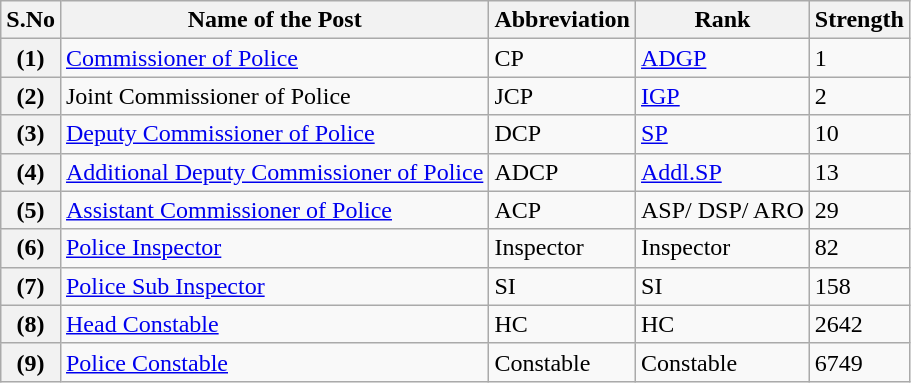<table class="wikitable sortable">
<tr>
<th>S.No</th>
<th>Name of the Post</th>
<th>Abbreviation</th>
<th>Rank</th>
<th>Strength</th>
</tr>
<tr>
<th>(1)</th>
<td><a href='#'>Commissioner of Police</a></td>
<td>CP</td>
<td><a href='#'>ADGP</a></td>
<td>1</td>
</tr>
<tr>
<th>(2)</th>
<td>Joint Commissioner of Police</td>
<td>JCP</td>
<td><a href='#'>IGP</a></td>
<td>2</td>
</tr>
<tr>
<th>(3)</th>
<td><a href='#'>Deputy Commissioner of Police</a></td>
<td>DCP</td>
<td><a href='#'>SP</a></td>
<td>10</td>
</tr>
<tr>
<th>(4)</th>
<td><a href='#'>Additional Deputy Commissioner of Police</a></td>
<td>ADCP</td>
<td><a href='#'>Addl.SP</a></td>
<td>13</td>
</tr>
<tr>
<th>(5)</th>
<td><a href='#'>Assistant Commissioner of Police</a></td>
<td>ACP</td>
<td>ASP/ DSP/ ARO</td>
<td>29</td>
</tr>
<tr>
<th>(6)</th>
<td><a href='#'>Police Inspector</a></td>
<td>Inspector</td>
<td>Inspector</td>
<td>82</td>
</tr>
<tr>
<th>(7)</th>
<td><a href='#'>Police Sub Inspector</a></td>
<td>SI</td>
<td>SI</td>
<td>158</td>
</tr>
<tr>
<th>(8)</th>
<td><a href='#'>Head Constable</a></td>
<td>HC</td>
<td>HC</td>
<td>2642</td>
</tr>
<tr>
<th>(9)</th>
<td><a href='#'>Police Constable</a></td>
<td>Constable</td>
<td>Constable</td>
<td>6749</td>
</tr>
</table>
